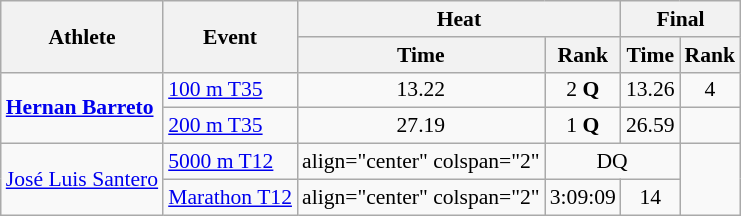<table class=wikitable style="font-size:90%">
<tr>
<th rowspan="2">Athlete</th>
<th rowspan="2">Event</th>
<th colspan="2">Heat</th>
<th colspan="2">Final</th>
</tr>
<tr>
<th>Time</th>
<th>Rank</th>
<th>Time</th>
<th>Rank</th>
</tr>
<tr>
<td rowspan="2"><strong><a href='#'>Hernan Barreto</a></strong></td>
<td><a href='#'>100 m T35</a></td>
<td align="center">13.22</td>
<td align="center">2 <strong>Q</strong></td>
<td align="center">13.26</td>
<td align="center">4</td>
</tr>
<tr>
<td><a href='#'>200 m T35</a></td>
<td align="center">27.19</td>
<td align="center">1 <strong>Q</strong></td>
<td align="center">26.59</td>
<td align="center"></td>
</tr>
<tr>
<td rowspan="2"><a href='#'>José Luis Santero</a></td>
<td><a href='#'>5000 m T12</a></td>
<td>align="center" colspan="2" </td>
<td align="center" colspan=2>DQ</td>
</tr>
<tr>
<td><a href='#'>Marathon T12</a></td>
<td>align="center" colspan="2" </td>
<td align="center">3:09:09</td>
<td align="center">14</td>
</tr>
</table>
